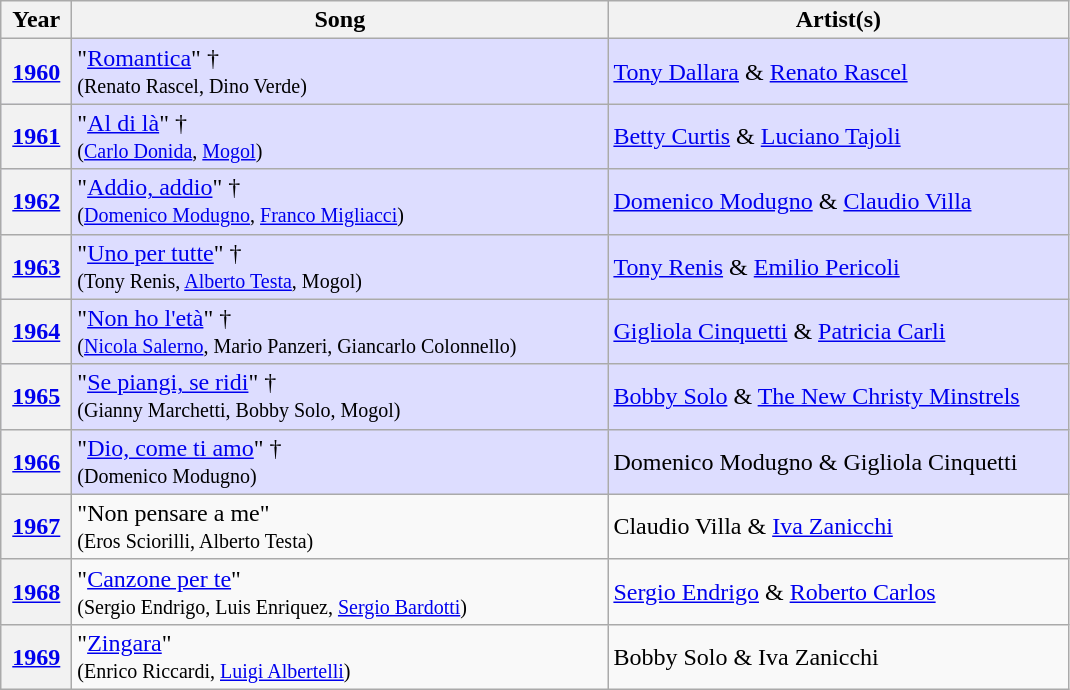<table class="wikitable plainrowheaders">
<tr>
<th style="width:40px;">Year</th>
<th style="width:350px;">Song</th>
<th style="width:300px;">Artist(s)</th>
</tr>
<tr style="background-color:#DDF;">
<th scope="row"><a href='#'>1960</a></th>
<td>"<a href='#'>Romantica</a>" †<br><small>(Renato Rascel, Dino Verde)</small></td>
<td><a href='#'>Tony Dallara</a> & <a href='#'>Renato Rascel</a></td>
</tr>
<tr style="background-color:#DDF;">
<th scope="row"><a href='#'>1961</a></th>
<td>"<a href='#'>Al di là</a>" †<br><small>(<a href='#'>Carlo Donida</a>, <a href='#'>Mogol</a>)</small></td>
<td><a href='#'>Betty Curtis</a> & <a href='#'>Luciano Tajoli</a></td>
</tr>
<tr style="background-color:#DDF;">
<th scope="row"><a href='#'>1962</a></th>
<td>"<a href='#'>Addio, addio</a>" †<br><small>(<a href='#'>Domenico Modugno</a>, <a href='#'>Franco Migliacci</a>)</small></td>
<td><a href='#'>Domenico Modugno</a> & <a href='#'>Claudio Villa</a></td>
</tr>
<tr style="background-color:#DDF;">
<th scope="row"><a href='#'>1963</a></th>
<td>"<a href='#'>Uno per tutte</a>" †<br><small>(Tony Renis, <a href='#'>Alberto Testa</a>, Mogol)</small></td>
<td><a href='#'>Tony Renis</a> & <a href='#'>Emilio Pericoli</a></td>
</tr>
<tr style="background-color:#DDF;">
<th scope="row"><a href='#'>1964</a></th>
<td>"<a href='#'>Non ho l'età</a>" †<br><small>(<a href='#'>Nicola Salerno</a>, Mario Panzeri, Giancarlo Colonnello)</small></td>
<td><a href='#'>Gigliola Cinquetti</a> & <a href='#'>Patricia Carli</a></td>
</tr>
<tr style="background-color:#DDF;">
<th scope="row"><a href='#'>1965</a></th>
<td>"<a href='#'>Se piangi, se ridi</a>" †<br><small>(Gianny Marchetti, Bobby Solo, Mogol)</small></td>
<td><a href='#'>Bobby Solo</a> & <a href='#'>The New Christy Minstrels</a></td>
</tr>
<tr style="background-color:#DDF;">
<th scope="row"><a href='#'>1966</a></th>
<td>"<a href='#'>Dio, come ti amo</a>" †<br><small>(Domenico Modugno)</small></td>
<td>Domenico Modugno & Gigliola Cinquetti</td>
</tr>
<tr>
<th scope="row"><a href='#'>1967</a></th>
<td>"Non pensare a me"<br><small>(Eros Sciorilli, Alberto Testa)</small></td>
<td>Claudio Villa & <a href='#'>Iva Zanicchi</a></td>
</tr>
<tr>
<th scope="row"><a href='#'>1968</a></th>
<td>"<a href='#'>Canzone per te</a>"<br><small>(Sergio Endrigo, Luis Enriquez, <a href='#'>Sergio Bardotti</a>)</small></td>
<td><a href='#'>Sergio Endrigo</a> & <a href='#'>Roberto Carlos</a></td>
</tr>
<tr>
<th scope="row"><a href='#'>1969</a></th>
<td>"<a href='#'>Zingara</a>"<br><small>(Enrico Riccardi, <a href='#'>Luigi Albertelli</a>)</small></td>
<td>Bobby Solo & Iva Zanicchi</td>
</tr>
</table>
